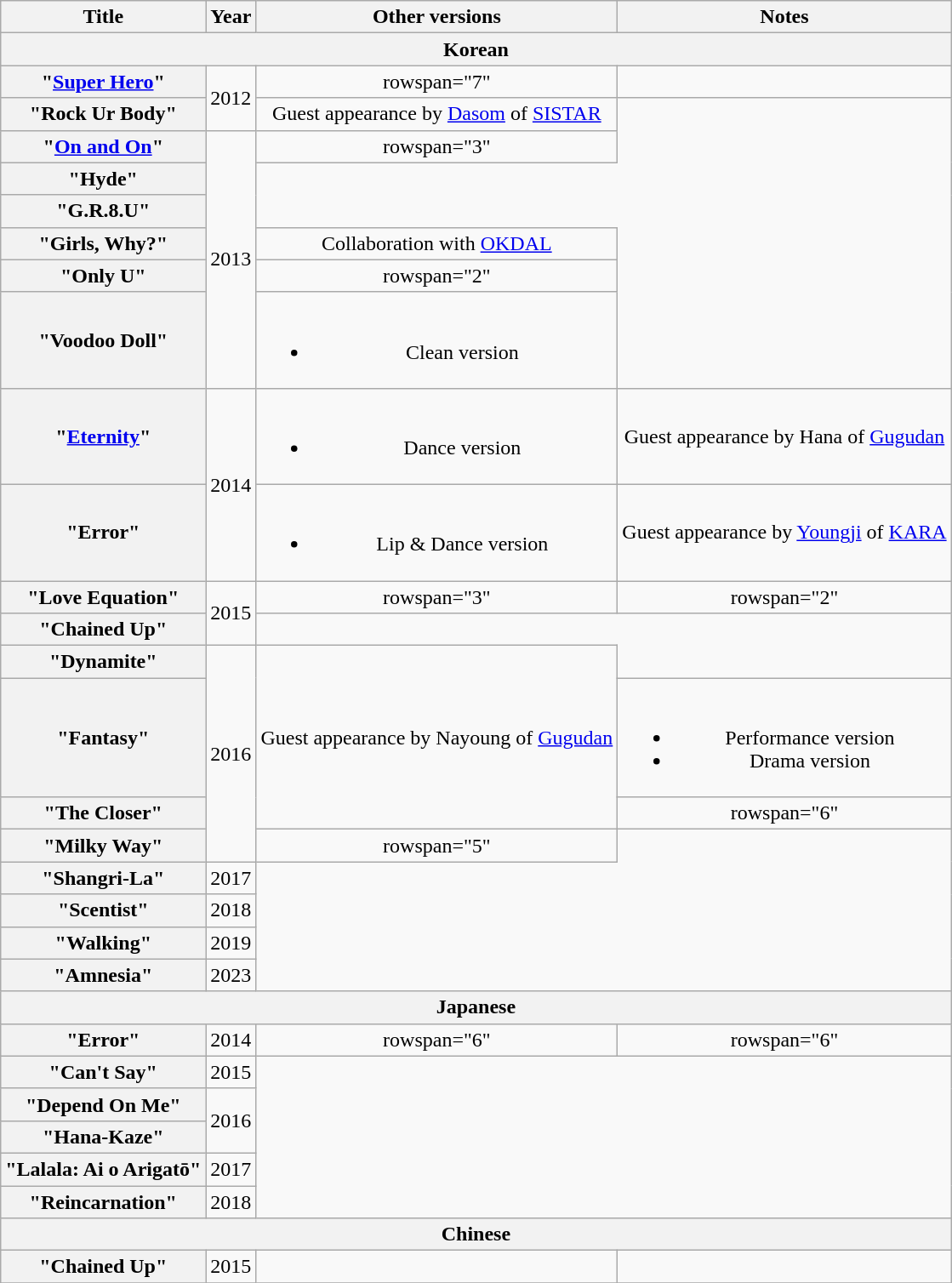<table class="wikitable plainrowheaders" style="text-align:center">
<tr>
<th scope="col">Title</th>
<th scope="col">Year</th>
<th scope="col">Other versions</th>
<th scope="col">Notes</th>
</tr>
<tr>
<th colspan="4">Korean</th>
</tr>
<tr>
<th scope="row">"<a href='#'>Super Hero</a>"</th>
<td rowspan=2>2012</td>
<td>rowspan="7" </td>
<td></td>
</tr>
<tr>
<th scope="row">"Rock Ur Body"</th>
<td>Guest appearance by <a href='#'>Dasom</a> of <a href='#'>SISTAR</a></td>
</tr>
<tr>
<th scope="row">"<a href='#'>On and On</a>"</th>
<td rowspan=6>2013</td>
<td>rowspan="3" </td>
</tr>
<tr>
<th scope="row">"Hyde"</th>
</tr>
<tr>
<th scope="row">"G.R.8.U"</th>
</tr>
<tr>
<th scope="row">"Girls, Why?"</th>
<td>Collaboration with <a href='#'>OKDAL</a></td>
</tr>
<tr>
<th scope="row">"Only U"</th>
<td>rowspan="2" </td>
</tr>
<tr>
<th scope="row">"Voodoo Doll"</th>
<td><br><ul><li>Clean version</li></ul></td>
</tr>
<tr>
<th scope="row">"<a href='#'>Eternity</a>"</th>
<td rowspan=2>2014</td>
<td><br><ul><li>Dance version</li></ul></td>
<td>Guest appearance by Hana of <a href='#'>Gugudan</a></td>
</tr>
<tr>
<th scope="row">"Error"</th>
<td><br><ul><li>Lip & Dance version</li></ul></td>
<td>Guest appearance by <a href='#'>Youngji</a> of <a href='#'>KARA</a></td>
</tr>
<tr>
<th scope="row">"Love Equation"</th>
<td rowspan=2>2015</td>
<td>rowspan="3" </td>
<td>rowspan="2" </td>
</tr>
<tr>
<th scope="row">"Chained Up"</th>
</tr>
<tr>
<th scope="row">"Dynamite"</th>
<td rowspan=4>2016</td>
<td rowspan=3>Guest appearance by Nayoung of <a href='#'>Gugudan</a></td>
</tr>
<tr>
<th scope="row">"Fantasy"</th>
<td><br><ul><li>Performance version</li><li>Drama version</li></ul></td>
</tr>
<tr>
<th scope="row">"The Closer"</th>
<td>rowspan="6" </td>
</tr>
<tr>
<th scope="row">"Milky Way"</th>
<td>rowspan="5" </td>
</tr>
<tr>
<th scope="row">"Shangri-La"</th>
<td>2017</td>
</tr>
<tr>
<th scope="row">"Scentist"</th>
<td>2018</td>
</tr>
<tr>
<th scope="row">"Walking"</th>
<td>2019</td>
</tr>
<tr>
<th scope="row">"Amnesia"</th>
<td>2023</td>
</tr>
<tr>
<th colspan="5">Japanese</th>
</tr>
<tr>
<th scope="row">"Error"</th>
<td>2014</td>
<td>rowspan="6" </td>
<td>rowspan="6" </td>
</tr>
<tr>
<th scope="row">"Can't Say"</th>
<td>2015</td>
</tr>
<tr>
<th scope="row">"Depend On Me"</th>
<td rowspan=2>2016</td>
</tr>
<tr>
<th scope="row">"Hana-Kaze"</th>
</tr>
<tr>
<th scope="row">"Lalala: Ai o Arigatō"</th>
<td>2017</td>
</tr>
<tr>
<th scope="row">"Reincarnation"</th>
<td>2018</td>
</tr>
<tr>
<th colspan="4">Chinese</th>
</tr>
<tr>
<th scope="row">"Chained Up"</th>
<td>2015</td>
<td></td>
<td></td>
</tr>
<tr>
</tr>
</table>
